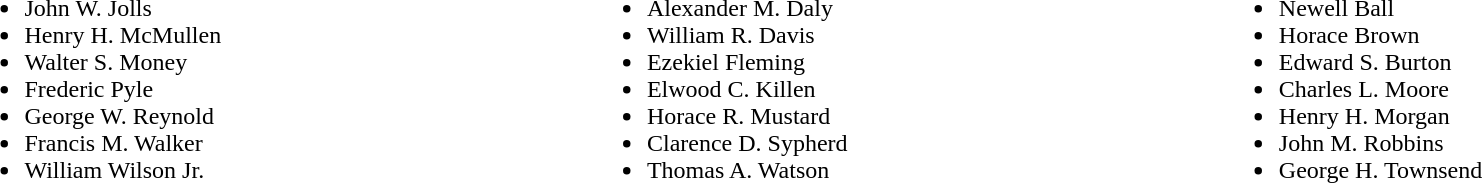<table width=100%>
<tr valign=top>
<td><br><ul><li>John W. Jolls</li><li>Henry H. McMullen</li><li>Walter S. Money</li><li>Frederic Pyle</li><li>George W. Reynold</li><li>Francis M. Walker</li><li>William Wilson Jr.</li></ul></td>
<td><br><ul><li>Alexander M. Daly</li><li>William R. Davis</li><li>Ezekiel Fleming</li><li>Elwood C. Killen</li><li>Horace R. Mustard</li><li>Clarence D. Sypherd</li><li>Thomas A. Watson</li></ul></td>
<td><br><ul><li>Newell Ball</li><li>Horace Brown</li><li>Edward S. Burton</li><li>Charles L. Moore</li><li>Henry H. Morgan</li><li>John M. Robbins</li><li>George H. Townsend</li></ul></td>
</tr>
</table>
